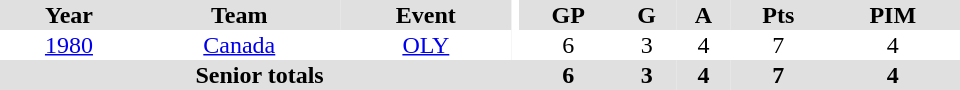<table border="0" cellpadding="1" cellspacing="0" ID="Table3" style="text-align:center; width:40em">
<tr bgcolor="#e0e0e0">
<th>Year</th>
<th>Team</th>
<th>Event</th>
<th rowspan="102" bgcolor="#ffffff"></th>
<th>GP</th>
<th>G</th>
<th>A</th>
<th>Pts</th>
<th>PIM</th>
</tr>
<tr>
<td><a href='#'>1980</a></td>
<td><a href='#'>Canada</a></td>
<td><a href='#'>OLY</a></td>
<td>6</td>
<td>3</td>
<td>4</td>
<td>7</td>
<td>4</td>
</tr>
<tr bgcolor="#e0e0e0">
<th colspan="4">Senior totals</th>
<th>6</th>
<th>3</th>
<th>4</th>
<th>7</th>
<th>4</th>
</tr>
</table>
